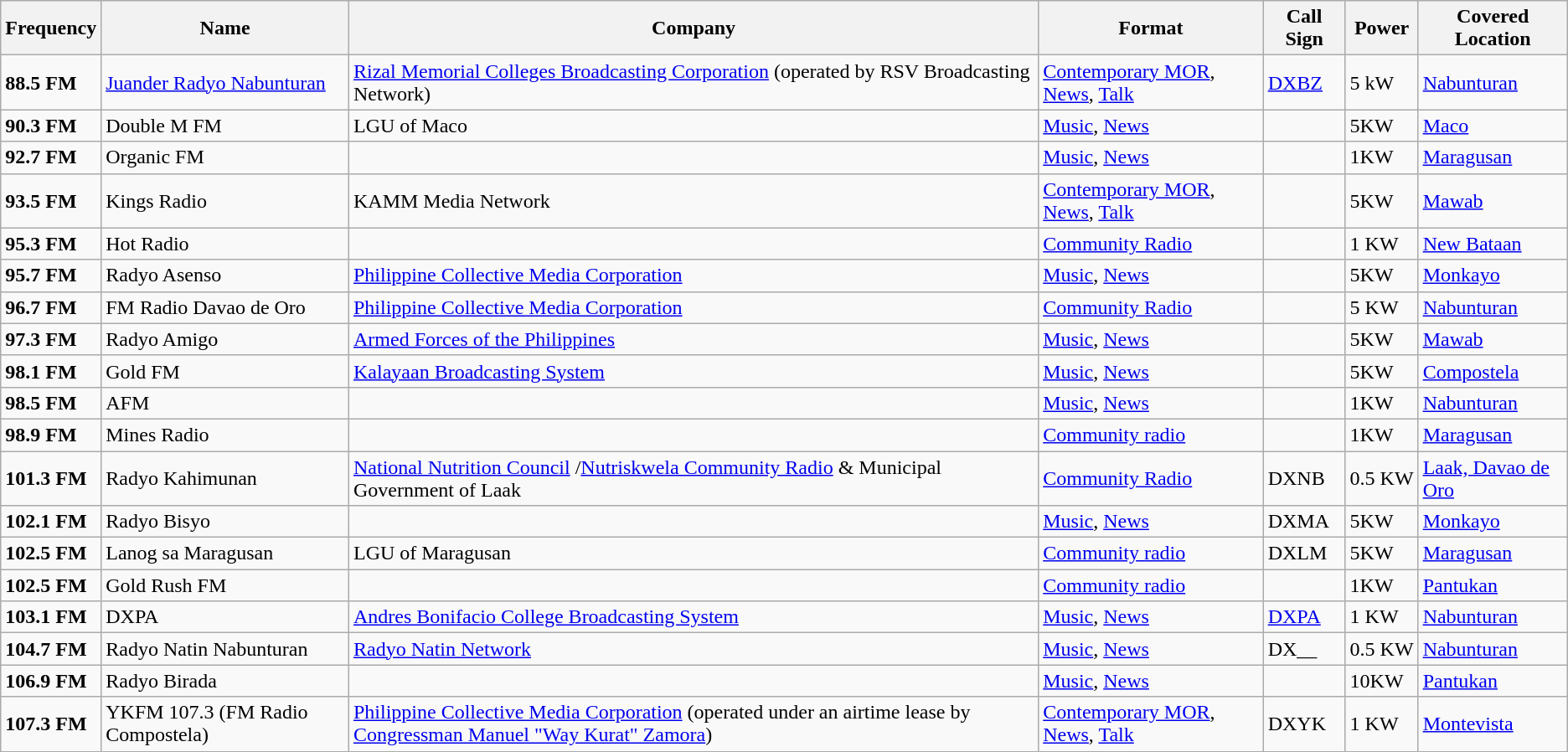<table class="wikitable">
<tr>
<th>Frequency</th>
<th>Name</th>
<th>Company</th>
<th>Format</th>
<th>Call Sign</th>
<th>Power</th>
<th>Covered Location</th>
</tr>
<tr>
<td><strong>88.5 FM</strong></td>
<td><a href='#'>Juander Radyo Nabunturan</a></td>
<td><a href='#'>Rizal Memorial Colleges Broadcasting Corporation</a> (operated by RSV Broadcasting Network)</td>
<td><a href='#'>Contemporary MOR</a>, <a href='#'>News</a>, <a href='#'>Talk</a></td>
<td><a href='#'>DXBZ</a></td>
<td>5 kW</td>
<td><a href='#'>Nabunturan</a></td>
</tr>
<tr>
<td><strong>90.3 FM</strong></td>
<td>Double M FM</td>
<td>LGU of Maco</td>
<td><a href='#'>Music</a>, <a href='#'>News</a></td>
<td></td>
<td>5KW</td>
<td><a href='#'>Maco</a></td>
</tr>
<tr>
<td><strong>92.7 FM</strong></td>
<td>Organic FM</td>
<td></td>
<td><a href='#'>Music</a>, <a href='#'>News</a></td>
<td></td>
<td>1KW</td>
<td><a href='#'>Maragusan</a></td>
</tr>
<tr>
<td><strong>93.5 FM</strong></td>
<td>Kings Radio</td>
<td>KAMM Media Network</td>
<td><a href='#'>Contemporary MOR</a>, <a href='#'>News</a>, <a href='#'>Talk</a></td>
<td></td>
<td>5KW</td>
<td><a href='#'>Mawab</a></td>
</tr>
<tr>
<td><strong>95.3 FM</strong></td>
<td>Hot Radio</td>
<td></td>
<td><a href='#'>Community Radio</a></td>
<td></td>
<td>1 KW</td>
<td><a href='#'>New Bataan</a></td>
</tr>
<tr>
<td><strong>95.7 FM</strong></td>
<td>Radyo Asenso</td>
<td><a href='#'>Philippine Collective Media Corporation</a></td>
<td><a href='#'>Music</a>, <a href='#'>News</a></td>
<td></td>
<td>5KW</td>
<td><a href='#'>Monkayo</a></td>
</tr>
<tr>
<td><strong>96.7 FM</strong></td>
<td>FM Radio Davao de Oro</td>
<td><a href='#'>Philippine Collective Media Corporation</a></td>
<td><a href='#'>Community Radio</a></td>
<td></td>
<td>5 KW</td>
<td><a href='#'>Nabunturan</a></td>
</tr>
<tr>
<td><strong>97.3 FM</strong></td>
<td>Radyo Amigo</td>
<td><a href='#'>Armed Forces of the Philippines</a></td>
<td><a href='#'>Music</a>, <a href='#'>News</a></td>
<td></td>
<td>5KW</td>
<td><a href='#'>Mawab</a></td>
</tr>
<tr>
<td><strong>98.1 FM</strong></td>
<td>Gold FM</td>
<td><a href='#'>Kalayaan Broadcasting System</a></td>
<td><a href='#'>Music</a>, <a href='#'>News</a></td>
<td></td>
<td>5KW</td>
<td><a href='#'>Compostela</a></td>
</tr>
<tr>
<td><strong>98.5 FM</strong></td>
<td>AFM</td>
<td></td>
<td><a href='#'>Music</a>, <a href='#'>News</a></td>
<td></td>
<td>1KW</td>
<td><a href='#'>Nabunturan</a></td>
</tr>
<tr>
<td><strong>98.9 FM</strong></td>
<td>Mines Radio</td>
<td></td>
<td><a href='#'>Community radio</a></td>
<td></td>
<td>1KW</td>
<td><a href='#'>Maragusan</a></td>
</tr>
<tr>
<td><strong>101.3 FM</strong></td>
<td>Radyo Kahimunan</td>
<td><a href='#'>National Nutrition Council</a> /<a href='#'>Nutriskwela Community Radio</a> & Municipal Government of Laak</td>
<td><a href='#'>Community Radio</a></td>
<td>DXNB</td>
<td>0.5 KW</td>
<td><a href='#'>Laak, Davao de Oro</a></td>
</tr>
<tr>
<td><strong>102.1 FM</strong></td>
<td>Radyo Bisyo</td>
<td></td>
<td><a href='#'>Music</a>, <a href='#'>News</a></td>
<td>DXMA</td>
<td>5KW</td>
<td><a href='#'>Monkayo</a></td>
</tr>
<tr>
<td><strong>102.5 FM</strong></td>
<td>Lanog sa Maragusan</td>
<td>LGU of Maragusan</td>
<td><a href='#'>Community radio</a></td>
<td>DXLM</td>
<td>5KW</td>
<td><a href='#'>Maragusan</a></td>
</tr>
<tr>
<td><strong>102.5 FM</strong></td>
<td>Gold Rush FM</td>
<td></td>
<td><a href='#'>Community radio</a></td>
<td></td>
<td>1KW</td>
<td><a href='#'>Pantukan</a></td>
</tr>
<tr>
<td><strong>103.1 FM</strong></td>
<td>DXPA</td>
<td><a href='#'>Andres Bonifacio College Broadcasting System</a></td>
<td><a href='#'>Music</a>, <a href='#'>News</a></td>
<td><a href='#'>DXPA</a></td>
<td>1 KW</td>
<td><a href='#'>Nabunturan</a></td>
</tr>
<tr>
<td><strong>104.7 FM</strong></td>
<td>Radyo Natin Nabunturan</td>
<td><a href='#'>Radyo Natin Network</a></td>
<td><a href='#'>Music</a>, <a href='#'>News</a></td>
<td>DX__</td>
<td>0.5 KW</td>
<td><a href='#'>Nabunturan</a></td>
</tr>
<tr>
<td><strong>106.9 FM</strong></td>
<td>Radyo Birada</td>
<td></td>
<td><a href='#'>Music</a>, <a href='#'>News</a></td>
<td></td>
<td>10KW</td>
<td><a href='#'>Pantukan</a></td>
</tr>
<tr>
<td><strong>107.3 FM</strong></td>
<td>YKFM 107.3 (FM Radio Compostela)</td>
<td><a href='#'>Philippine Collective Media Corporation</a> (operated under an airtime lease by <a href='#'>Congressman Manuel "Way Kurat" Zamora</a>)</td>
<td><a href='#'>Contemporary MOR</a>, <a href='#'>News</a>, <a href='#'>Talk</a></td>
<td>DXYK</td>
<td>1 KW</td>
<td><a href='#'>Montevista</a></td>
</tr>
</table>
